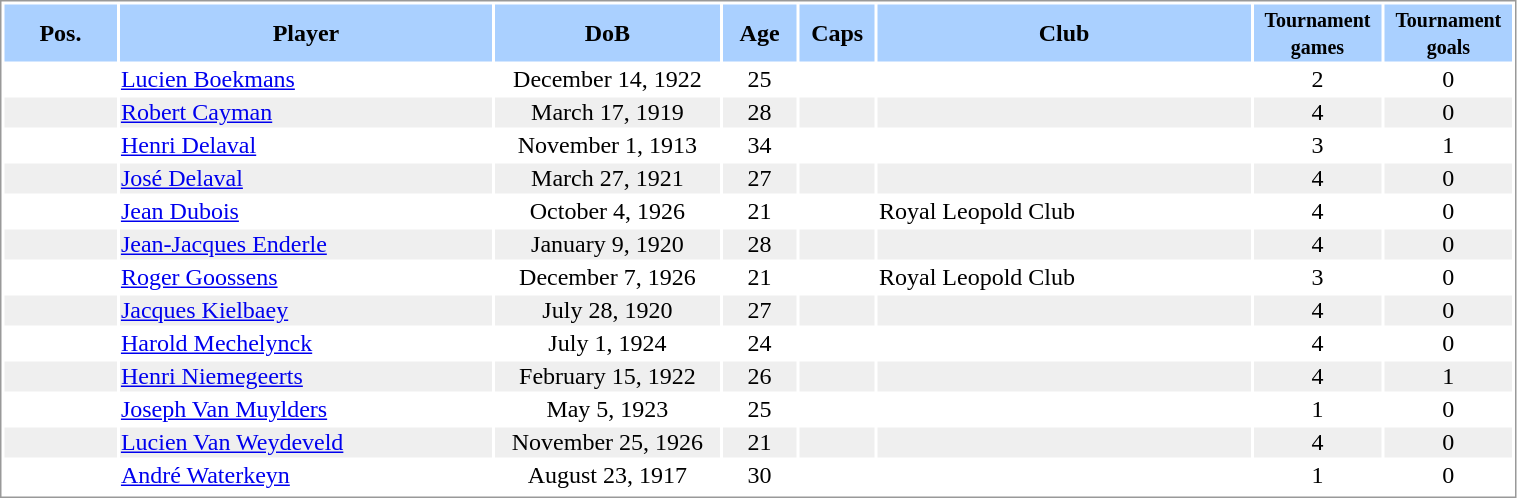<table border="0" width="80%" style="border: 1px solid #999; background-color:#FFFFFF; text-align:center">
<tr align="center" bgcolor="#AAD0FF">
<th width=6%>Pos.</th>
<th width=20%>Player</th>
<th width=12%>DoB</th>
<th width=4%>Age</th>
<th width=4%>Caps</th>
<th width=20%>Club</th>
<th width=5%><small>Tournament<br>games</small></th>
<th width=5%><small>Tournament<br>goals</small></th>
</tr>
<tr>
<td></td>
<td align="left"><a href='#'>Lucien Boekmans</a></td>
<td>December 14, 1922</td>
<td>25</td>
<td></td>
<td align="left"></td>
<td>2</td>
<td>0</td>
</tr>
<tr bgcolor="#EFEFEF">
<td></td>
<td align="left"><a href='#'>Robert Cayman</a></td>
<td>March 17, 1919</td>
<td>28</td>
<td></td>
<td align="left"></td>
<td>4</td>
<td>0</td>
</tr>
<tr>
<td></td>
<td align="left"><a href='#'>Henri Delaval</a></td>
<td>November 1, 1913</td>
<td>34</td>
<td></td>
<td align="left"></td>
<td>3</td>
<td>1</td>
</tr>
<tr bgcolor="#EFEFEF">
<td></td>
<td align="left"><a href='#'>José Delaval</a></td>
<td>March 27, 1921</td>
<td>27</td>
<td></td>
<td align="left"></td>
<td>4</td>
<td>0</td>
</tr>
<tr>
<td></td>
<td align="left"><a href='#'>Jean Dubois</a></td>
<td>October 4, 1926</td>
<td>21</td>
<td></td>
<td align="left"> Royal Leopold Club</td>
<td>4</td>
<td>0</td>
</tr>
<tr bgcolor="#EFEFEF">
<td></td>
<td align="left"><a href='#'>Jean-Jacques Enderle</a></td>
<td>January 9, 1920</td>
<td>28</td>
<td></td>
<td align="left"></td>
<td>4</td>
<td>0</td>
</tr>
<tr>
<td></td>
<td align="left"><a href='#'>Roger Goossens</a></td>
<td>December 7, 1926</td>
<td>21</td>
<td></td>
<td align="left"> Royal Leopold Club</td>
<td>3</td>
<td>0</td>
</tr>
<tr bgcolor="#EFEFEF">
<td></td>
<td align="left"><a href='#'>Jacques Kielbaey</a></td>
<td>July 28, 1920</td>
<td>27</td>
<td></td>
<td align="left"></td>
<td>4</td>
<td>0</td>
</tr>
<tr>
<td></td>
<td align="left"><a href='#'>Harold Mechelynck</a></td>
<td>July 1, 1924</td>
<td>24</td>
<td></td>
<td align="left"></td>
<td>4</td>
<td>0</td>
</tr>
<tr bgcolor="#EFEFEF">
<td></td>
<td align="left"><a href='#'>Henri Niemegeerts</a></td>
<td>February 15, 1922</td>
<td>26</td>
<td></td>
<td align="left"></td>
<td>4</td>
<td>1</td>
</tr>
<tr>
<td></td>
<td align="left"><a href='#'>Joseph Van Muylders</a></td>
<td>May 5, 1923</td>
<td>25</td>
<td></td>
<td align="left"></td>
<td>1</td>
<td>0</td>
</tr>
<tr bgcolor="#EFEFEF">
<td></td>
<td align="left"><a href='#'>Lucien Van Weydeveld</a></td>
<td>November 25, 1926</td>
<td>21</td>
<td></td>
<td align="left"></td>
<td>4</td>
<td>0</td>
</tr>
<tr>
<td></td>
<td align="left"><a href='#'>André Waterkeyn</a></td>
<td>August 23, 1917</td>
<td>30</td>
<td></td>
<td align="left"></td>
<td>1</td>
<td>0</td>
</tr>
<tr bgcolor="#EFEFEF">
</tr>
</table>
